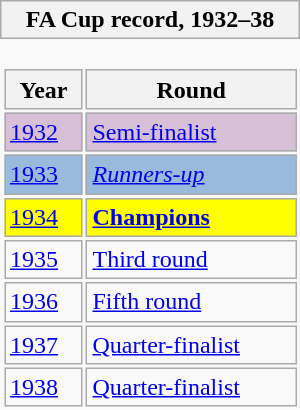<table class="wikitable collapsible" style="border:none; width:200px; float:right; margin:20px">
<tr>
<th>FA Cup record, 1932–38</th>
</tr>
<tr>
<td style="padding:0; border:none;"><br><table style="margin:0; width:100%;">
<tr>
<th>Year</th>
<th>Round</th>
</tr>
<tr style="background:#D8BFD8;">
<td><a href='#'>1932</a></td>
<td><a href='#'>Semi-finalist</a></td>
</tr>
<tr style="background:#99BADD;">
<td><a href='#'>1933</a></td>
<td><em><a href='#'>Runners-up</a></em></td>
</tr>
<tr style="background:#FFFF00;">
<td><a href='#'>1934</a></td>
<td><strong><a href='#'>Champions</a></strong></td>
</tr>
<tr>
<td><a href='#'>1935</a></td>
<td><a href='#'>Third round</a></td>
</tr>
<tr>
<td><a href='#'>1936</a></td>
<td><a href='#'>Fifth round</a></td>
</tr>
<tr>
<td><a href='#'>1937</a></td>
<td><a href='#'>Quarter-finalist</a></td>
</tr>
<tr>
<td><a href='#'>1938</a></td>
<td><a href='#'>Quarter-finalist</a></td>
</tr>
</table>
</td>
</tr>
</table>
